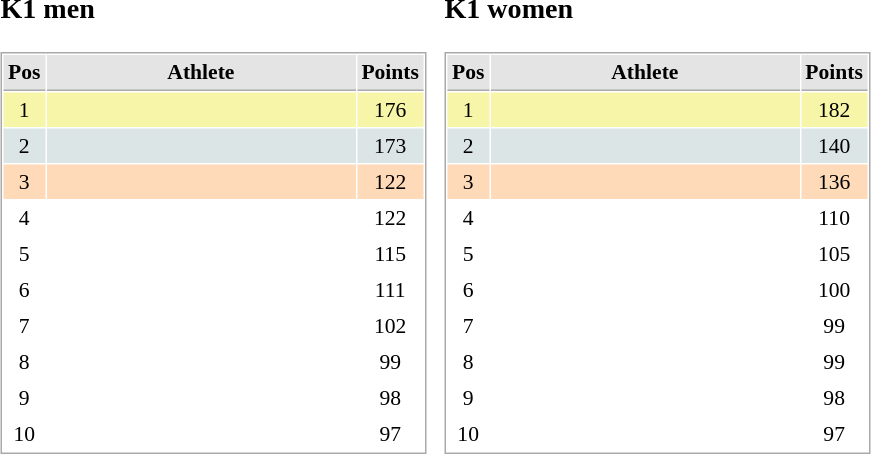<table border="0" cellspacing="10">
<tr>
<td><br><h3>K1 men</h3><table cellspacing="1" cellpadding="3" style="border:1px solid #AAAAAA;font-size:90%">
<tr bgcolor="#E4E4E4">
<th style="border-bottom:1px solid #AAAAAA" width=10>Pos</th>
<th style="border-bottom:1px solid #AAAAAA" width=200>Athlete</th>
<th style="border-bottom:1px solid #AAAAAA" width=20>Points</th>
</tr>
<tr align="center"  bgcolor="#F7F6A8">
<td>1</td>
<td align="left"></td>
<td>176</td>
</tr>
<tr align="center"  bgcolor="#DCE5E5">
<td>2</td>
<td align="left"></td>
<td>173</td>
</tr>
<tr align="center" bgcolor="#FFDAB9">
<td>3</td>
<td align="left"></td>
<td>122</td>
</tr>
<tr align="center">
<td>4</td>
<td align="left"></td>
<td>122</td>
</tr>
<tr align="center">
<td>5</td>
<td align="left"></td>
<td>115</td>
</tr>
<tr align="center">
<td>6</td>
<td align="left"></td>
<td>111</td>
</tr>
<tr align="center">
<td>7</td>
<td align="left"></td>
<td>102</td>
</tr>
<tr align="center">
<td>8</td>
<td align="left"></td>
<td>99</td>
</tr>
<tr align="center">
<td>9</td>
<td align="left"></td>
<td>98</td>
</tr>
<tr align="center">
<td>10</td>
<td align="left"></td>
<td>97</td>
</tr>
</table>
</td>
<td><br><h3>K1 women</h3><table cellspacing="1" cellpadding="3" style="border:1px solid #AAAAAA;font-size:90%">
<tr bgcolor="#E4E4E4">
<th style="border-bottom:1px solid #AAAAAA" width=10>Pos</th>
<th style="border-bottom:1px solid #AAAAAA" width=200>Athlete</th>
<th style="border-bottom:1px solid #AAAAAA" width=20>Points</th>
</tr>
<tr align="center"  bgcolor="#F7F6A8">
<td>1</td>
<td align="left"></td>
<td>182</td>
</tr>
<tr align="center"  bgcolor="#DCE5E5">
<td>2</td>
<td align="left"></td>
<td>140</td>
</tr>
<tr align="center" bgcolor="#FFDAB9">
<td>3</td>
<td align="left"></td>
<td>136</td>
</tr>
<tr align="center">
<td>4</td>
<td align="left"></td>
<td>110</td>
</tr>
<tr align="center">
<td>5</td>
<td align="left"></td>
<td>105</td>
</tr>
<tr align="center">
<td>6</td>
<td align="left"></td>
<td>100</td>
</tr>
<tr align="center">
<td>7</td>
<td align="left"></td>
<td>99</td>
</tr>
<tr align="center">
<td>8</td>
<td align="left"></td>
<td>99</td>
</tr>
<tr align="center">
<td>9</td>
<td align="left"></td>
<td>98</td>
</tr>
<tr align="center">
<td>10</td>
<td align="left"></td>
<td>97</td>
</tr>
</table>
</td>
</tr>
</table>
